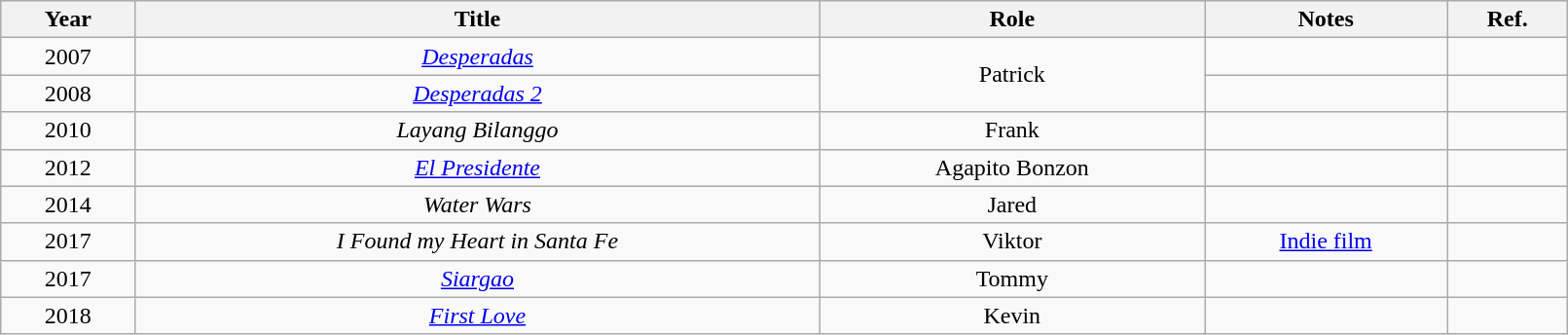<table class="wikitable" style="text-align:center" width=85%>
<tr>
<th>Year</th>
<th>Title</th>
<th>Role</th>
<th>Notes</th>
<th>Ref.</th>
</tr>
<tr>
<td>2007</td>
<td><em><a href='#'>Desperadas</a></em></td>
<td rowspan="2">Patrick</td>
<td></td>
<td></td>
</tr>
<tr>
<td>2008</td>
<td><em><a href='#'>Desperadas 2</a></em></td>
<td></td>
<td></td>
</tr>
<tr>
<td>2010</td>
<td><em>Layang Bilanggo</em></td>
<td>Frank</td>
<td></td>
<td></td>
</tr>
<tr>
<td>2012</td>
<td><em><a href='#'>El Presidente</a></em></td>
<td>Agapito Bonzon</td>
<td></td>
<td></td>
</tr>
<tr>
<td>2014</td>
<td><em>Water Wars</em></td>
<td>Jared</td>
<td></td>
<td></td>
</tr>
<tr>
<td>2017</td>
<td><em>I Found my Heart in Santa Fe</em></td>
<td>Viktor</td>
<td><a href='#'>Indie film</a></td>
<td></td>
</tr>
<tr>
<td>2017</td>
<td><em><a href='#'>Siargao</a></em></td>
<td>Tommy</td>
<td></td>
<td></td>
</tr>
<tr>
<td>2018</td>
<td><em><a href='#'>First Love</a></em></td>
<td>Kevin</td>
<td></td>
<td></td>
</tr>
</table>
